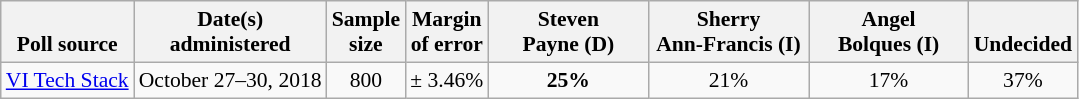<table class="wikitable" style="font-size:90%">
<tr valign=bottom>
<th>Poll source</th>
<th>Date(s)<br>administered</th>
<th>Sample<br>size</th>
<th>Margin<br>of error</th>
<th style="width:100px;">Steven<br>Payne (D)</th>
<th style="width:100px;">Sherry <br>Ann-Francis (I)</th>
<th style="width:100px;">Angel<br>Bolques (I)</th>
<th>Undecided</th>
</tr>
<tr>
<td><a href='#'>VI Tech Stack</a></td>
<td align=center>October 27–30, 2018</td>
<td align=center>800</td>
<td align=center>± 3.46%</td>
<td align=center><strong>25%</strong></td>
<td align=center>21%</td>
<td align=center>17%</td>
<td align=center>37%</td>
</tr>
</table>
